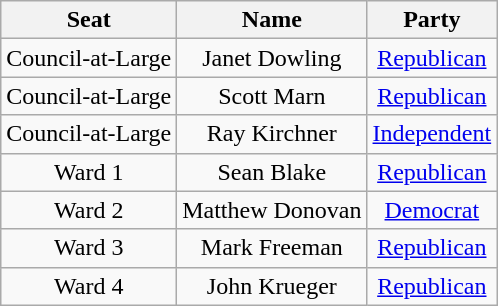<table class="wikitable" style="text-align:center">
<tr>
<th>Seat</th>
<th>Name</th>
<th>Party</th>
</tr>
<tr>
<td>Council-at-Large</td>
<td>Janet Dowling</td>
<td><a href='#'>Republican</a></td>
</tr>
<tr>
<td>Council-at-Large</td>
<td>Scott Marn</td>
<td><a href='#'>Republican</a></td>
</tr>
<tr>
<td>Council-at-Large</td>
<td>Ray Kirchner</td>
<td><a href='#'>Independent</a></td>
</tr>
<tr>
<td>Ward 1</td>
<td>Sean Blake</td>
<td><a href='#'>Republican</a></td>
</tr>
<tr>
<td>Ward 2</td>
<td>Matthew Donovan</td>
<td><a href='#'>Democrat</a></td>
</tr>
<tr>
<td>Ward 3</td>
<td>Mark Freeman</td>
<td><a href='#'>Republican</a></td>
</tr>
<tr>
<td>Ward 4</td>
<td>John Krueger</td>
<td><a href='#'>Republican</a></td>
</tr>
</table>
